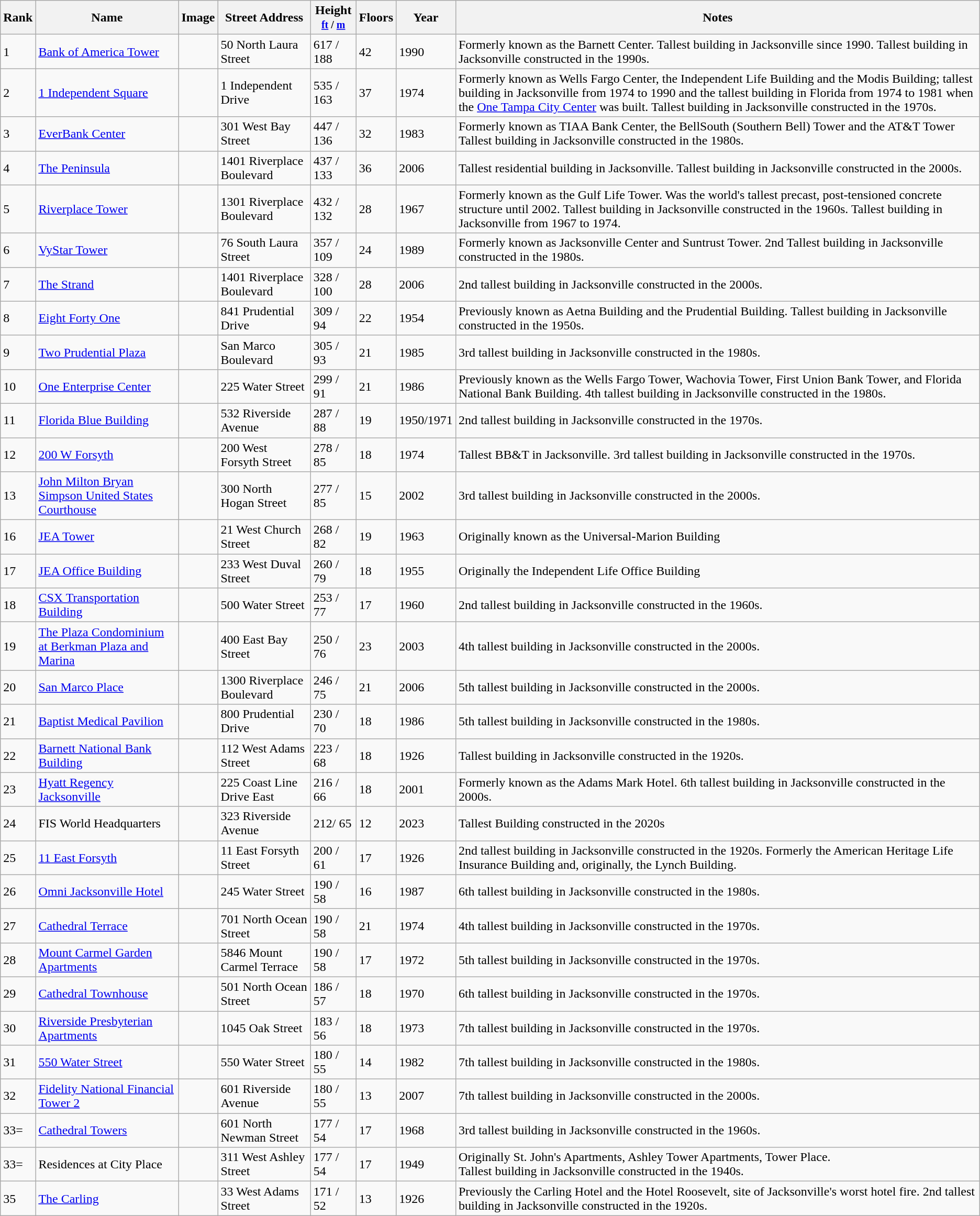<table class="wikitable sortable">
<tr>
<th class="unsortable">Rank</th>
<th>Name</th>
<th>Image</th>
<th>Street Address</th>
<th>Height<br><small><a href='#'>ft</a> / <a href='#'>m</a></small></th>
<th>Floors</th>
<th>Year</th>
<th class="unsortable">Notes</th>
</tr>
<tr>
<td>1</td>
<td><a href='#'>Bank of America Tower</a></td>
<td></td>
<td>50 North Laura Street</td>
<td>617 / 188</td>
<td>42</td>
<td>1990</td>
<td>Formerly known as the Barnett Center. Tallest building in Jacksonville since 1990. Tallest building in Jacksonville constructed in the 1990s.</td>
</tr>
<tr>
<td>2</td>
<td><a href='#'>1 Independent Square</a></td>
<td></td>
<td>1 Independent Drive</td>
<td>535 / 163</td>
<td>37</td>
<td>1974</td>
<td>Formerly known as Wells Fargo Center, the Independent Life Building and the Modis Building; tallest building in Jacksonville from 1974 to 1990 and the tallest building in Florida from 1974 to 1981 when the <a href='#'>One Tampa City Center</a> was built. Tallest building in Jacksonville constructed in the 1970s.</td>
</tr>
<tr>
<td>3</td>
<td><a href='#'>EverBank Center</a></td>
<td></td>
<td>301 West Bay Street</td>
<td>447 / 136</td>
<td>32</td>
<td>1983</td>
<td>Formerly known as TIAA Bank Center, the BellSouth (Southern Bell) Tower and the AT&T Tower Tallest building in Jacksonville constructed in the 1980s.</td>
</tr>
<tr>
<td>4</td>
<td><a href='#'>The Peninsula</a></td>
<td></td>
<td>1401 Riverplace Boulevard</td>
<td>437 / 133</td>
<td>36</td>
<td>2006</td>
<td>Tallest residential building in Jacksonville. Tallest building in Jacksonville constructed in the 2000s.</td>
</tr>
<tr>
<td>5</td>
<td><a href='#'>Riverplace Tower</a></td>
<td></td>
<td>1301 Riverplace Boulevard</td>
<td>432 / 132</td>
<td>28</td>
<td>1967</td>
<td>Formerly known as the Gulf Life Tower. Was the world's tallest precast, post-tensioned concrete structure until 2002. Tallest building in Jacksonville constructed in the 1960s. Tallest building in Jacksonville from 1967 to 1974.</td>
</tr>
<tr>
<td>6</td>
<td><a href='#'>VyStar Tower</a></td>
<td></td>
<td>76 South Laura Street</td>
<td>357 / 109</td>
<td>24</td>
<td>1989</td>
<td>Formerly known as Jacksonville Center and Suntrust Tower. 2nd Tallest building in Jacksonville constructed in the 1980s.</td>
</tr>
<tr>
<td>7</td>
<td><a href='#'>The Strand</a></td>
<td></td>
<td>1401 Riverplace Boulevard</td>
<td>328 / 100</td>
<td>28</td>
<td>2006</td>
<td>2nd tallest building in Jacksonville constructed in the 2000s.</td>
</tr>
<tr>
<td>8</td>
<td><a href='#'>Eight Forty One</a></td>
<td></td>
<td>841 Prudential Drive</td>
<td>309 / 94</td>
<td>22</td>
<td>1954</td>
<td>Previously known as Aetna Building and the Prudential Building. Tallest building in Jacksonville constructed in the 1950s.</td>
</tr>
<tr>
<td>9</td>
<td><a href='#'>Two Prudential Plaza</a></td>
<td></td>
<td>San Marco Boulevard</td>
<td>305 / 93</td>
<td>21</td>
<td>1985</td>
<td>3rd tallest building in Jacksonville constructed in the 1980s.</td>
</tr>
<tr>
<td>10</td>
<td><a href='#'>One Enterprise Center</a></td>
<td></td>
<td>225 Water Street</td>
<td>299 / 91</td>
<td>21</td>
<td>1986</td>
<td>Previously known as the Wells Fargo Tower, Wachovia Tower, First Union Bank Tower, and Florida National Bank Building. 4th tallest building in Jacksonville constructed in the 1980s.</td>
</tr>
<tr>
<td>11</td>
<td><a href='#'>Florida Blue Building</a></td>
<td></td>
<td>532 Riverside Avenue</td>
<td>287 / 88</td>
<td>19</td>
<td>1950/1971</td>
<td>2nd tallest building in Jacksonville constructed in the 1970s.</td>
</tr>
<tr>
<td>12</td>
<td><a href='#'>200 W Forsyth</a></td>
<td></td>
<td>200 West Forsyth Street</td>
<td>278 / 85</td>
<td>18</td>
<td>1974</td>
<td>Tallest BB&T in Jacksonville. 3rd tallest building in Jacksonville constructed in the 1970s.</td>
</tr>
<tr>
<td>13</td>
<td><a href='#'>John Milton Bryan Simpson United States Courthouse</a></td>
<td></td>
<td>300 North Hogan Street</td>
<td>277 / 85</td>
<td>15</td>
<td>2002</td>
<td>3rd tallest building in Jacksonville constructed in the 2000s.</td>
</tr>
<tr>
<td>16</td>
<td><a href='#'>JEA Tower</a></td>
<td></td>
<td>21 West Church Street</td>
<td>268 / 82</td>
<td>19</td>
<td>1963</td>
<td>Originally known as the Universal-Marion Building</td>
</tr>
<tr>
<td>17</td>
<td><a href='#'>JEA Office Building</a></td>
<td></td>
<td>233 West Duval Street</td>
<td>260 / 79</td>
<td>18</td>
<td>1955</td>
<td>Originally the Independent Life Office Building</td>
</tr>
<tr>
<td>18</td>
<td><a href='#'>CSX Transportation Building</a></td>
<td></td>
<td>500 Water Street</td>
<td>253 / 77</td>
<td>17</td>
<td>1960</td>
<td>2nd tallest building in Jacksonville constructed in the 1960s.</td>
</tr>
<tr>
<td>19</td>
<td><a href='#'>The Plaza Condominium at Berkman Plaza and Marina</a></td>
<td></td>
<td>400 East Bay Street</td>
<td>250 / 76</td>
<td>23</td>
<td>2003</td>
<td>4th tallest building in Jacksonville constructed in the 2000s.</td>
</tr>
<tr>
<td>20</td>
<td><a href='#'>San Marco Place</a></td>
<td></td>
<td>1300 Riverplace Boulevard</td>
<td>246 / 75</td>
<td>21</td>
<td>2006</td>
<td>5th tallest building in Jacksonville constructed in the 2000s.</td>
</tr>
<tr>
<td>21</td>
<td><a href='#'>Baptist Medical Pavilion</a></td>
<td></td>
<td>800 Prudential Drive</td>
<td>230 / 70</td>
<td>18</td>
<td>1986</td>
<td>5th tallest building in Jacksonville constructed in the 1980s.</td>
</tr>
<tr>
<td>22</td>
<td><a href='#'>Barnett National Bank Building</a></td>
<td></td>
<td>112 West Adams Street</td>
<td>223 / 68</td>
<td>18</td>
<td>1926</td>
<td>Tallest building in Jacksonville constructed in the 1920s.</td>
</tr>
<tr>
<td>23</td>
<td><a href='#'>Hyatt Regency Jacksonville</a></td>
<td></td>
<td>225 Coast Line Drive East</td>
<td>216 / 66</td>
<td>18</td>
<td>2001</td>
<td>Formerly known as the Adams Mark Hotel. 6th tallest building in Jacksonville constructed in the 2000s.</td>
</tr>
<tr>
<td>24</td>
<td>FIS World Headquarters</td>
<td></td>
<td>323 Riverside Avenue</td>
<td>212/ 65<br></td>
<td>12</td>
<td>2023</td>
<td>Tallest Building constructed in the 2020s</td>
</tr>
<tr>
<td>25</td>
<td><a href='#'>11 East Forsyth</a></td>
<td></td>
<td>11 East Forsyth Street</td>
<td>200 / 61</td>
<td>17</td>
<td>1926</td>
<td>2nd tallest building in Jacksonville constructed in the 1920s.  Formerly the American Heritage Life Insurance Building and, originally, the Lynch Building.</td>
</tr>
<tr>
<td>26</td>
<td><a href='#'>Omni Jacksonville Hotel</a></td>
<td></td>
<td>245 Water Street</td>
<td>190 / 58</td>
<td>16</td>
<td>1987</td>
<td>6th tallest building in Jacksonville constructed in the 1980s.</td>
</tr>
<tr>
<td>27</td>
<td><a href='#'>Cathedral Terrace</a></td>
<td></td>
<td>701 North Ocean Street</td>
<td>190 / 58</td>
<td>21</td>
<td>1974</td>
<td>4th tallest building in Jacksonville constructed in the 1970s.</td>
</tr>
<tr>
<td>28</td>
<td><a href='#'>Mount Carmel Garden Apartments</a></td>
<td></td>
<td>5846 Mount Carmel Terrace</td>
<td>190 / 58</td>
<td>17</td>
<td>1972</td>
<td>5th tallest building in Jacksonville constructed in the 1970s.</td>
</tr>
<tr>
<td>29</td>
<td><a href='#'>Cathedral Townhouse</a></td>
<td></td>
<td>501 North Ocean Street</td>
<td>186 / 57</td>
<td>18</td>
<td>1970</td>
<td>6th tallest building in Jacksonville constructed in the 1970s.</td>
</tr>
<tr>
<td>30</td>
<td><a href='#'>Riverside Presbyterian Apartments</a></td>
<td></td>
<td>1045 Oak Street</td>
<td>183 / 56</td>
<td>18</td>
<td>1973</td>
<td>7th tallest building in Jacksonville constructed in the 1970s.</td>
</tr>
<tr>
<td>31</td>
<td><a href='#'>550 Water Street</a></td>
<td></td>
<td>550 Water Street</td>
<td>180 / 55</td>
<td>14</td>
<td>1982</td>
<td>7th tallest building in Jacksonville constructed in the 1980s.</td>
</tr>
<tr>
<td>32</td>
<td><a href='#'>Fidelity National Financial Tower 2</a></td>
<td></td>
<td>601 Riverside Avenue</td>
<td>180 / 55</td>
<td>13</td>
<td>2007</td>
<td>7th tallest building in Jacksonville constructed in the 2000s.</td>
</tr>
<tr>
<td>33=</td>
<td><a href='#'>Cathedral Towers</a></td>
<td></td>
<td>601 North Newman Street</td>
<td>177 / 54</td>
<td>17</td>
<td>1968</td>
<td>3rd tallest building in Jacksonville constructed in the 1960s.</td>
</tr>
<tr>
<td>33=</td>
<td>Residences at City Place</td>
<td></td>
<td>311 West Ashley Street</td>
<td>177 / 54</td>
<td>17</td>
<td>1949</td>
<td>Originally St. John's Apartments, Ashley Tower Apartments, Tower Place.<br>Tallest building in Jacksonville constructed in the 1940s.</td>
</tr>
<tr>
<td>35</td>
<td><a href='#'>The Carling</a></td>
<td></td>
<td>33 West Adams Street</td>
<td>171 / 52</td>
<td>13</td>
<td>1926</td>
<td>Previously the Carling Hotel and the Hotel Roosevelt, site of Jacksonville's worst hotel fire. 2nd tallest building in Jacksonville constructed in the 1920s.</td>
</tr>
</table>
